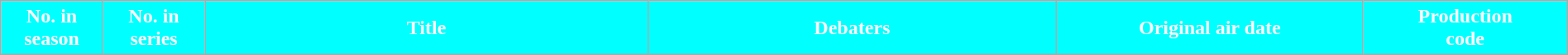<table class="wikitable plainrowheaders" width="100%">
<tr style="color:white">
<th style="background:#00FFFF; width:6%;">No. in<br>season</th>
<th style="background:#00FFFF; width:6%;">No. in<br>series</th>
<th style="background:#00FFFF; width:26%;">Title</th>
<th style="background:#00FFFF; width:24%;">Debaters</th>
<th style="background:#00FFFF; width:18%;">Original air date</th>
<th style="background:#00FFFF; width:12%;">Production<br>code<br>










</th>
</tr>
</table>
